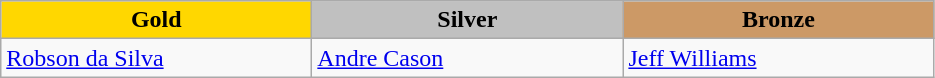<table class="wikitable" style="text-align:left">
<tr align="center">
<td width=200 bgcolor=gold><strong>Gold</strong></td>
<td width=200 bgcolor=silver><strong>Silver</strong></td>
<td width=200 bgcolor=CC9966><strong>Bronze</strong></td>
</tr>
<tr>
<td><a href='#'>Robson da Silva</a><br><em></em></td>
<td><a href='#'>Andre Cason</a><br><em></em></td>
<td><a href='#'>Jeff Williams</a><br><em></em></td>
</tr>
</table>
